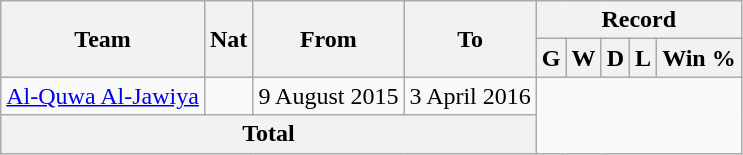<table class="wikitable" style="text-align: center">
<tr>
<th rowspan="2">Team</th>
<th rowspan="2">Nat</th>
<th rowspan="2">From</th>
<th rowspan="2">To</th>
<th colspan="5">Record</th>
</tr>
<tr>
<th>G</th>
<th>W</th>
<th>D</th>
<th>L</th>
<th>Win %</th>
</tr>
<tr>
<td align=left><a href='#'>Al-Quwa Al-Jawiya</a></td>
<td></td>
<td align=left>9 August 2015</td>
<td align=left>3 April 2016<br></td>
</tr>
<tr>
<th colspan="4" align="center" valign=middle>Total<br></th>
</tr>
</table>
